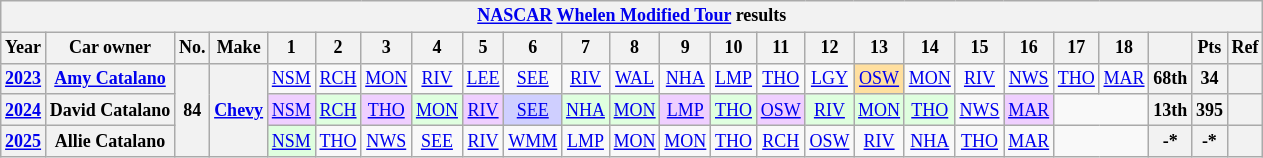<table class="wikitable" style="text-align:center; font-size:75%">
<tr>
<th colspan=38><a href='#'>NASCAR</a> <a href='#'>Whelen Modified Tour</a> results</th>
</tr>
<tr>
<th>Year</th>
<th>Car owner</th>
<th>No.</th>
<th>Make</th>
<th>1</th>
<th>2</th>
<th>3</th>
<th>4</th>
<th>5</th>
<th>6</th>
<th>7</th>
<th>8</th>
<th>9</th>
<th>10</th>
<th>11</th>
<th>12</th>
<th>13</th>
<th>14</th>
<th>15</th>
<th>16</th>
<th>17</th>
<th>18</th>
<th></th>
<th>Pts</th>
<th>Ref</th>
</tr>
<tr>
<th><a href='#'>2023</a></th>
<th><a href='#'>Amy Catalano</a></th>
<th rowspan=3>84</th>
<th rowspan=3><a href='#'>Chevy</a></th>
<td><a href='#'>NSM</a></td>
<td><a href='#'>RCH</a></td>
<td><a href='#'>MON</a></td>
<td><a href='#'>RIV</a></td>
<td><a href='#'>LEE</a></td>
<td><a href='#'>SEE</a></td>
<td><a href='#'>RIV</a></td>
<td><a href='#'>WAL</a></td>
<td><a href='#'>NHA</a></td>
<td><a href='#'>LMP</a></td>
<td><a href='#'>THO</a></td>
<td><a href='#'>LGY</a></td>
<td style="background:#FFDF9F;"><a href='#'>OSW</a><br></td>
<td><a href='#'>MON</a></td>
<td><a href='#'>RIV</a></td>
<td><a href='#'>NWS</a></td>
<td><a href='#'>THO</a></td>
<td><a href='#'>MAR</a></td>
<th>68th</th>
<th>34</th>
<th></th>
</tr>
<tr>
<th><a href='#'>2024</a></th>
<th>David Catalano</th>
<td style="background:#EFCFFF;"><a href='#'>NSM</a><br></td>
<td style="background:#DFFFDF;"><a href='#'>RCH</a><br></td>
<td style="background:#EFCFFF;"><a href='#'>THO</a><br></td>
<td style="background:#DFFFDF;"><a href='#'>MON</a><br></td>
<td style="background:#EFCFFF;"><a href='#'>RIV</a><br></td>
<td style="background:#CFCFFF;"><a href='#'>SEE</a><br></td>
<td style="background:#DFFFDF;"><a href='#'>NHA</a><br></td>
<td style="background:#DFFFDF;"><a href='#'>MON</a><br></td>
<td style="background:#EFCFFF;"><a href='#'>LMP</a><br></td>
<td style="background:#DFFFDF;"><a href='#'>THO</a><br></td>
<td style="background:#EFCFFF;"><a href='#'>OSW</a><br></td>
<td style="background:#DFFFDF;"><a href='#'>RIV</a><br></td>
<td style="background:#DFFFDF;"><a href='#'>MON</a><br></td>
<td style="background:#DFFFDF;"><a href='#'>THO</a><br></td>
<td><a href='#'>NWS</a></td>
<td style="background:#EFCFFF;"><a href='#'>MAR</a><br></td>
<td colspan=2></td>
<th>13th</th>
<th>395</th>
<th></th>
</tr>
<tr>
<th><a href='#'>2025</a></th>
<th>Allie Catalano</th>
<td style="background:#DFFFDF;"><a href='#'>NSM</a><br></td>
<td><a href='#'>THO</a></td>
<td><a href='#'>NWS</a></td>
<td><a href='#'>SEE</a></td>
<td><a href='#'>RIV</a></td>
<td><a href='#'>WMM</a></td>
<td><a href='#'>LMP</a></td>
<td><a href='#'>MON</a></td>
<td><a href='#'>MON</a></td>
<td><a href='#'>THO</a></td>
<td><a href='#'>RCH</a></td>
<td><a href='#'>OSW</a></td>
<td><a href='#'>RIV</a></td>
<td><a href='#'>NHA</a></td>
<td><a href='#'>THO</a></td>
<td><a href='#'>MAR</a></td>
<td colspan=2></td>
<th>-*</th>
<th>-*</th>
<th></th>
</tr>
</table>
